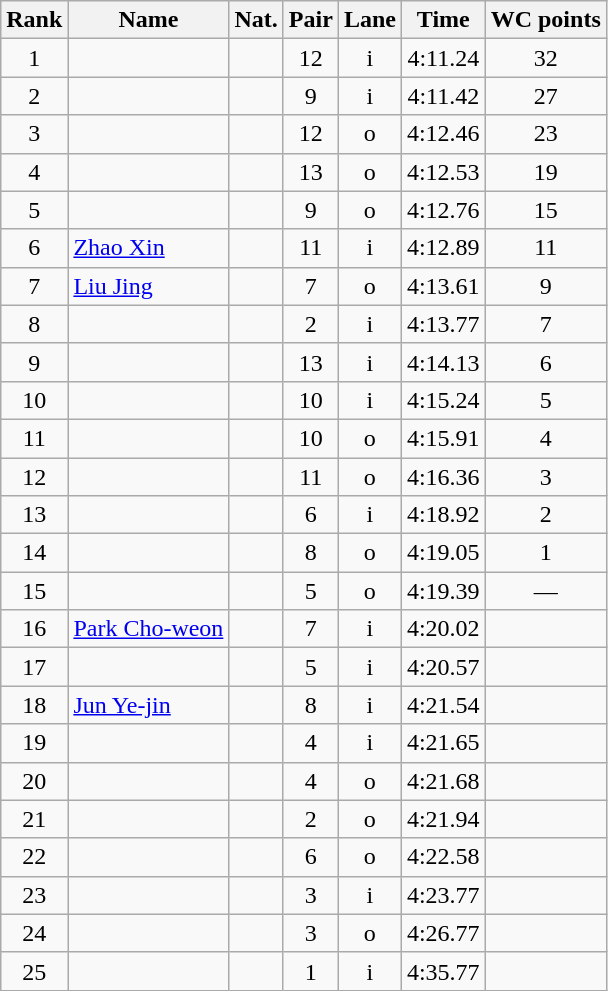<table class="wikitable sortable" style="text-align:center">
<tr>
<th>Rank</th>
<th>Name</th>
<th>Nat.</th>
<th>Pair</th>
<th>Lane</th>
<th>Time</th>
<th>WC points</th>
</tr>
<tr>
<td>1</td>
<td align=left></td>
<td></td>
<td>12</td>
<td>i</td>
<td>4:11.24</td>
<td>32</td>
</tr>
<tr>
<td>2</td>
<td align=left></td>
<td></td>
<td>9</td>
<td>i</td>
<td>4:11.42</td>
<td>27</td>
</tr>
<tr>
<td>3</td>
<td align=left></td>
<td></td>
<td>12</td>
<td>o</td>
<td>4:12.46</td>
<td>23</td>
</tr>
<tr>
<td>4</td>
<td align=left></td>
<td></td>
<td>13</td>
<td>o</td>
<td>4:12.53</td>
<td>19</td>
</tr>
<tr>
<td>5</td>
<td align=left></td>
<td></td>
<td>9</td>
<td>o</td>
<td>4:12.76</td>
<td>15</td>
</tr>
<tr>
<td>6</td>
<td align=left><a href='#'>Zhao Xin</a></td>
<td></td>
<td>11</td>
<td>i</td>
<td>4:12.89</td>
<td>11</td>
</tr>
<tr>
<td>7</td>
<td align=left><a href='#'>Liu Jing</a></td>
<td></td>
<td>7</td>
<td>o</td>
<td>4:13.61</td>
<td>9</td>
</tr>
<tr>
<td>8</td>
<td align=left></td>
<td></td>
<td>2</td>
<td>i</td>
<td>4:13.77</td>
<td>7</td>
</tr>
<tr>
<td>9</td>
<td align=left></td>
<td></td>
<td>13</td>
<td>i</td>
<td>4:14.13</td>
<td>6</td>
</tr>
<tr>
<td>10</td>
<td align=left></td>
<td></td>
<td>10</td>
<td>i</td>
<td>4:15.24</td>
<td>5</td>
</tr>
<tr>
<td>11</td>
<td align=left></td>
<td></td>
<td>10</td>
<td>o</td>
<td>4:15.91</td>
<td>4</td>
</tr>
<tr>
<td>12</td>
<td align=left></td>
<td></td>
<td>11</td>
<td>o</td>
<td>4:16.36</td>
<td>3</td>
</tr>
<tr>
<td>13</td>
<td align=left></td>
<td></td>
<td>6</td>
<td>i</td>
<td>4:18.92</td>
<td>2</td>
</tr>
<tr>
<td>14</td>
<td align=left></td>
<td></td>
<td>8</td>
<td>o</td>
<td>4:19.05</td>
<td>1</td>
</tr>
<tr>
<td>15</td>
<td align=left></td>
<td></td>
<td>5</td>
<td>o</td>
<td>4:19.39</td>
<td>—</td>
</tr>
<tr>
<td>16</td>
<td align=left><a href='#'>Park Cho-weon</a></td>
<td></td>
<td>7</td>
<td>i</td>
<td>4:20.02</td>
<td></td>
</tr>
<tr>
<td>17</td>
<td align=left></td>
<td></td>
<td>5</td>
<td>i</td>
<td>4:20.57</td>
<td></td>
</tr>
<tr>
<td>18</td>
<td align=left><a href='#'>Jun Ye-jin</a></td>
<td></td>
<td>8</td>
<td>i</td>
<td>4:21.54</td>
<td></td>
</tr>
<tr>
<td>19</td>
<td align=left></td>
<td></td>
<td>4</td>
<td>i</td>
<td>4:21.65</td>
<td></td>
</tr>
<tr>
<td>20</td>
<td align=left></td>
<td></td>
<td>4</td>
<td>o</td>
<td>4:21.68</td>
<td></td>
</tr>
<tr>
<td>21</td>
<td align=left></td>
<td></td>
<td>2</td>
<td>o</td>
<td>4:21.94</td>
<td></td>
</tr>
<tr>
<td>22</td>
<td align=left></td>
<td></td>
<td>6</td>
<td>o</td>
<td>4:22.58</td>
<td></td>
</tr>
<tr>
<td>23</td>
<td align=left></td>
<td></td>
<td>3</td>
<td>i</td>
<td>4:23.77</td>
<td></td>
</tr>
<tr>
<td>24</td>
<td align=left></td>
<td></td>
<td>3</td>
<td>o</td>
<td>4:26.77</td>
<td></td>
</tr>
<tr>
<td>25</td>
<td align=left></td>
<td></td>
<td>1</td>
<td>i</td>
<td>4:35.77</td>
<td></td>
</tr>
</table>
